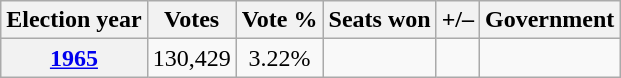<table class="sortable wikitable">
<tr>
<th>Election year</th>
<th>Votes</th>
<th>Vote %</th>
<th>Seats won</th>
<th>+/–</th>
<th>Government</th>
</tr>
<tr>
<th><a href='#'>1965</a></th>
<td align=center>130,429</td>
<td align=center>3.22%</td>
<td></td>
<td></td>
<td></td>
</tr>
</table>
